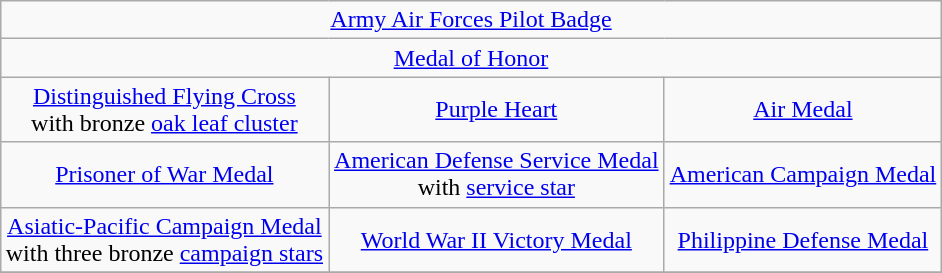<table class="wikitable" style="margin:1em auto; text-align:center;">
<tr>
<td colspan="3"><a href='#'>Army Air Forces Pilot Badge</a></td>
</tr>
<tr>
<td colspan="3"><a href='#'>Medal of Honor</a></td>
</tr>
<tr>
<td><a href='#'>Distinguished Flying Cross</a><br>with bronze <a href='#'>oak leaf cluster</a></td>
<td><a href='#'>Purple Heart</a></td>
<td><a href='#'>Air Medal</a></td>
</tr>
<tr>
<td><a href='#'>Prisoner of War Medal</a></td>
<td><a href='#'>American Defense Service Medal</a><br>with <a href='#'>service star</a></td>
<td><a href='#'>American Campaign Medal</a></td>
</tr>
<tr>
<td><a href='#'>Asiatic-Pacific Campaign Medal</a><br>with three bronze <a href='#'>campaign stars</a></td>
<td><a href='#'>World War II Victory Medal</a></td>
<td><a href='#'>Philippine Defense Medal</a></td>
</tr>
<tr>
</tr>
</table>
